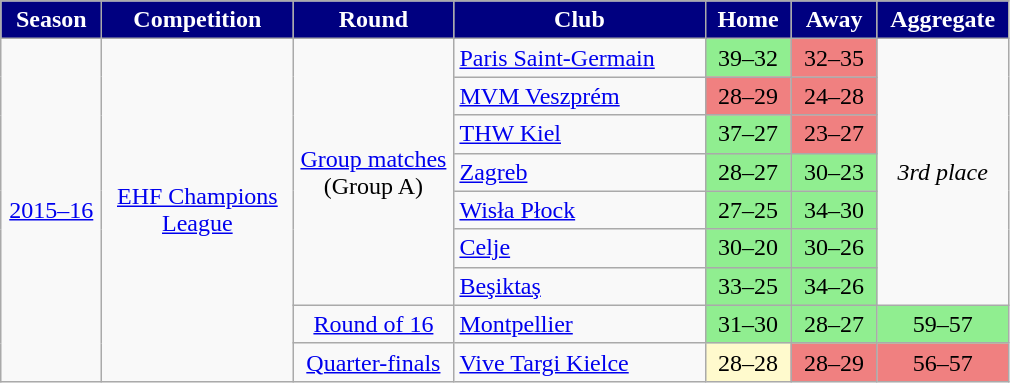<table class="wikitable" style="text-align: center">
<tr>
<th style="color:#FFFFFF; background:#000080"; width=60>Season</th>
<th style="color:#FFFFFF; background:#000080"; width=120>Competition</th>
<th style="color:#FFFFFF; background:#000080"; width=100>Round</th>
<th style="color:#FFFFFF; background:#000080"; width=160>Club</th>
<th style="color:#FFFFFF; background:#000080"; width=50>Home</th>
<th style="color:#FFFFFF; background:#000080"; width=50>Away</th>
<th style="color:#FFFFFF; background:#000080"; width=80>Aggregate</th>
</tr>
<tr>
<td rowspan="9"><a href='#'>2015–16</a></td>
<td rowspan="9"><a href='#'>EHF Champions League</a></td>
<td rowspan="7"><a href='#'>Group matches</a> (Group A)</td>
<td style="text-align:left"> <a href='#'>Paris Saint-Germain</a></td>
<td style="text-align:center; background:lightgreen;">39–32</td>
<td style="text-align:center; background:lightcoral;">32–35</td>
<td align=center rowspan=7><em>3rd place</em></td>
</tr>
<tr>
<td style="text-align:left"> <a href='#'>MVM Veszprém</a></td>
<td style="text-align:center; background:lightcoral;">28–29</td>
<td style="text-align:center; background:lightcoral;">24–28</td>
</tr>
<tr>
<td style="text-align:left"> <a href='#'>THW Kiel</a></td>
<td style="text-align:center; background:lightgreen;">37–27</td>
<td style="text-align:center; background:lightcoral;">23–27</td>
</tr>
<tr>
<td style="text-align:left"> <a href='#'>Zagreb</a></td>
<td style="text-align:center; background:lightgreen;">28–27</td>
<td style="text-align:center; background:lightgreen;">30–23</td>
</tr>
<tr>
<td style="text-align:left"> <a href='#'>Wisła Płock</a></td>
<td style="text-align:center; background:lightgreen;">27–25</td>
<td style="text-align:center; background:lightgreen;">34–30</td>
</tr>
<tr>
<td style="text-align:left"> <a href='#'>Celje</a></td>
<td style="text-align:center; background:lightgreen;">30–20</td>
<td style="text-align:center; background:lightgreen;">30–26</td>
</tr>
<tr>
<td style="text-align:left"> <a href='#'>Beşiktaş</a></td>
<td style="text-align:center; background:lightgreen;">33–25</td>
<td style="text-align:center; background:lightgreen;">34–26</td>
</tr>
<tr>
<td><a href='#'>Round of 16</a></td>
<td style="text-align:left"> <a href='#'>Montpellier</a></td>
<td style="text-align:center; background:lightgreen;">31–30</td>
<td style="text-align:center; background:lightgreen;">28–27</td>
<td style="text-align:center; background:lightgreen;">59–57</td>
</tr>
<tr>
<td><a href='#'>Quarter-finals</a></td>
<td style="text-align:left"> <a href='#'>Vive Targi Kielce</a></td>
<td style="text-align:center; background:lemonchiffon;">28–28</td>
<td style="text-align:center; background:lightcoral;">28–29</td>
<td style="text-align:center; background:lightcoral;">56–57</td>
</tr>
</table>
